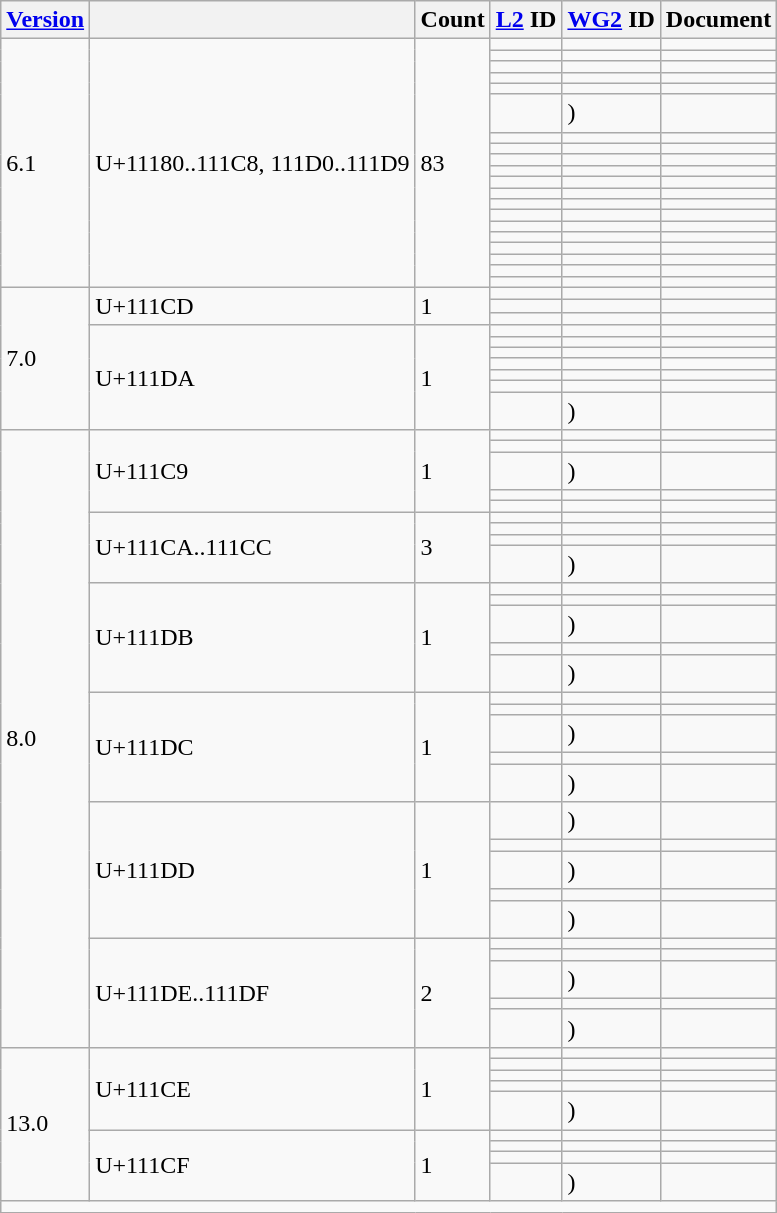<table class="wikitable collapsible sticky-header">
<tr>
<th><a href='#'>Version</a></th>
<th></th>
<th>Count</th>
<th><a href='#'>L2</a> ID</th>
<th><a href='#'>WG2</a> ID</th>
<th>Document</th>
</tr>
<tr>
<td rowspan="20">6.1</td>
<td rowspan="20">U+11180..111C8, 111D0..111D9</td>
<td rowspan="20">83</td>
<td></td>
<td></td>
<td></td>
</tr>
<tr>
<td></td>
<td></td>
<td></td>
</tr>
<tr>
<td></td>
<td></td>
<td></td>
</tr>
<tr>
<td></td>
<td></td>
<td></td>
</tr>
<tr>
<td></td>
<td></td>
<td></td>
</tr>
<tr>
<td></td>
<td> )</td>
<td></td>
</tr>
<tr>
<td></td>
<td></td>
<td></td>
</tr>
<tr>
<td></td>
<td></td>
<td></td>
</tr>
<tr>
<td></td>
<td></td>
<td></td>
</tr>
<tr>
<td></td>
<td></td>
<td></td>
</tr>
<tr>
<td></td>
<td></td>
<td></td>
</tr>
<tr>
<td></td>
<td></td>
<td></td>
</tr>
<tr>
<td></td>
<td></td>
<td></td>
</tr>
<tr>
<td></td>
<td></td>
<td></td>
</tr>
<tr>
<td></td>
<td></td>
<td></td>
</tr>
<tr>
<td></td>
<td></td>
<td></td>
</tr>
<tr>
<td></td>
<td></td>
<td></td>
</tr>
<tr>
<td></td>
<td></td>
<td></td>
</tr>
<tr>
<td></td>
<td></td>
<td></td>
</tr>
<tr>
<td></td>
<td></td>
<td></td>
</tr>
<tr>
<td rowspan="10">7.0</td>
<td rowspan="3">U+111CD</td>
<td rowspan="3">1</td>
<td></td>
<td></td>
<td></td>
</tr>
<tr>
<td></td>
<td></td>
<td></td>
</tr>
<tr>
<td></td>
<td></td>
<td></td>
</tr>
<tr>
<td rowspan="7">U+111DA</td>
<td rowspan="7">1</td>
<td></td>
<td></td>
<td></td>
</tr>
<tr>
<td></td>
<td></td>
<td></td>
</tr>
<tr>
<td></td>
<td></td>
<td></td>
</tr>
<tr>
<td></td>
<td></td>
<td></td>
</tr>
<tr>
<td></td>
<td></td>
<td></td>
</tr>
<tr>
<td></td>
<td></td>
<td></td>
</tr>
<tr>
<td></td>
<td> )</td>
<td></td>
</tr>
<tr>
<td rowspan="29">8.0</td>
<td rowspan="5">U+111C9</td>
<td rowspan="5">1</td>
<td></td>
<td></td>
<td></td>
</tr>
<tr>
<td></td>
<td></td>
<td></td>
</tr>
<tr>
<td></td>
<td> )</td>
<td></td>
</tr>
<tr>
<td></td>
<td></td>
<td></td>
</tr>
<tr>
<td></td>
<td></td>
<td></td>
</tr>
<tr>
<td rowspan="4">U+111CA..111CC</td>
<td rowspan="4">3</td>
<td></td>
<td></td>
<td></td>
</tr>
<tr>
<td></td>
<td></td>
<td></td>
</tr>
<tr>
<td></td>
<td></td>
<td></td>
</tr>
<tr>
<td></td>
<td> )</td>
<td></td>
</tr>
<tr>
<td rowspan="5">U+111DB</td>
<td rowspan="5">1</td>
<td></td>
<td></td>
<td></td>
</tr>
<tr>
<td></td>
<td></td>
<td></td>
</tr>
<tr>
<td></td>
<td> )</td>
<td></td>
</tr>
<tr>
<td></td>
<td></td>
<td></td>
</tr>
<tr>
<td></td>
<td> )</td>
<td></td>
</tr>
<tr>
<td rowspan="5">U+111DC</td>
<td rowspan="5">1</td>
<td></td>
<td></td>
<td></td>
</tr>
<tr>
<td></td>
<td></td>
<td></td>
</tr>
<tr>
<td></td>
<td> )</td>
<td></td>
</tr>
<tr>
<td></td>
<td></td>
<td></td>
</tr>
<tr>
<td></td>
<td> )</td>
<td></td>
</tr>
<tr>
<td rowspan="5">U+111DD</td>
<td rowspan="5">1</td>
<td></td>
<td> )</td>
<td></td>
</tr>
<tr>
<td></td>
<td></td>
<td></td>
</tr>
<tr>
<td></td>
<td> )</td>
<td></td>
</tr>
<tr>
<td></td>
<td></td>
<td></td>
</tr>
<tr>
<td></td>
<td> )</td>
<td></td>
</tr>
<tr>
<td rowspan="5">U+111DE..111DF</td>
<td rowspan="5">2</td>
<td></td>
<td></td>
<td></td>
</tr>
<tr>
<td></td>
<td></td>
<td></td>
</tr>
<tr>
<td></td>
<td> )</td>
<td></td>
</tr>
<tr>
<td></td>
<td></td>
<td></td>
</tr>
<tr>
<td></td>
<td> )</td>
<td></td>
</tr>
<tr>
<td rowspan="9">13.0</td>
<td rowspan="5">U+111CE</td>
<td rowspan="5">1</td>
<td></td>
<td></td>
<td></td>
</tr>
<tr>
<td></td>
<td></td>
<td></td>
</tr>
<tr>
<td></td>
<td></td>
<td></td>
</tr>
<tr>
<td></td>
<td></td>
<td></td>
</tr>
<tr>
<td></td>
<td> )</td>
<td></td>
</tr>
<tr>
<td rowspan="4">U+111CF</td>
<td rowspan="4">1</td>
<td></td>
<td></td>
<td></td>
</tr>
<tr>
<td></td>
<td></td>
<td></td>
</tr>
<tr>
<td></td>
<td></td>
<td></td>
</tr>
<tr>
<td></td>
<td> )</td>
<td></td>
</tr>
<tr class="sortbottom">
<td colspan="6"></td>
</tr>
</table>
